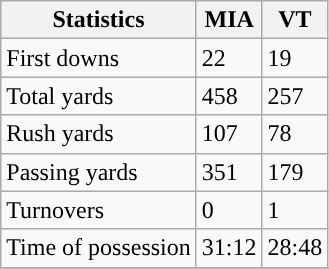<table class="wikitable" style="float: left;">
<tr>
<th>Statistics</th>
<th>MIA</th>
<th>VT</th>
</tr>
<tr>
<td>First downs</td>
<td>22</td>
<td>19</td>
</tr>
<tr>
<td>Total yards</td>
<td>458</td>
<td>257</td>
</tr>
<tr>
<td>Rush yards</td>
<td>107</td>
<td>78</td>
</tr>
<tr>
<td>Passing yards</td>
<td>351</td>
<td>179</td>
</tr>
<tr>
<td>Turnovers</td>
<td>0</td>
<td>1</td>
</tr>
<tr>
<td>Time of possession</td>
<td>31:12</td>
<td>28:48</td>
</tr>
<tr>
</tr>
</table>
